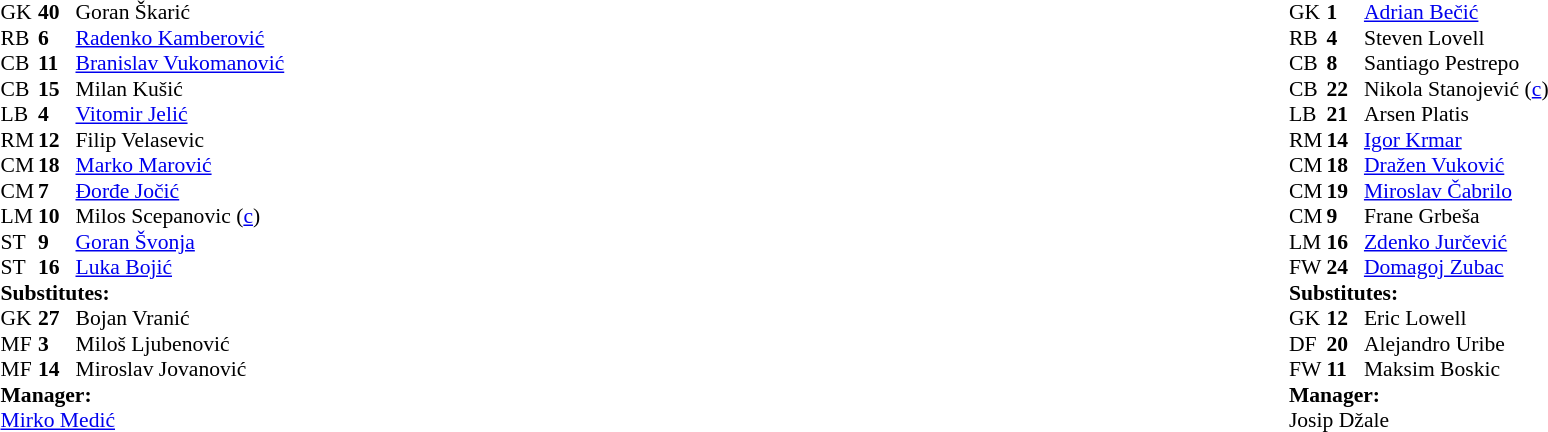<table style="width:100%;">
<tr>
<td style="vertical-align:top; width:50%;"><br><table style="font-size: 90%" cellspacing="0" cellpadding="0">
<tr>
<th width="25"></th>
<th width="25"></th>
</tr>
<tr>
<td>GK</td>
<td><strong>40</strong></td>
<td> Goran Škarić</td>
<td></td>
<td></td>
</tr>
<tr>
<td>RB</td>
<td><strong>6</strong></td>
<td> <a href='#'>Radenko Kamberović</a></td>
<td></td>
<td></td>
</tr>
<tr>
<td>CB</td>
<td><strong>11</strong></td>
<td> <a href='#'>Branislav Vukomanović</a></td>
<td></td>
<td></td>
</tr>
<tr>
<td>CB</td>
<td><strong>15</strong></td>
<td> Milan Kušić</td>
<td></td>
<td></td>
</tr>
<tr>
<td>LB</td>
<td><strong>4</strong></td>
<td> <a href='#'>Vitomir Jelić</a></td>
<td></td>
<td></td>
</tr>
<tr>
<td>RM</td>
<td><strong>12</strong></td>
<td> Filip Velasevic</td>
<td></td>
<td></td>
</tr>
<tr>
<td>CM</td>
<td><strong>18</strong></td>
<td> <a href='#'>Marko Marović</a></td>
<td></td>
<td></td>
</tr>
<tr>
<td>CM</td>
<td><strong>7</strong></td>
<td> <a href='#'>Đorđe Jočić</a></td>
<td></td>
<td></td>
</tr>
<tr>
<td>LM</td>
<td><strong>10</strong></td>
<td> Milos Scepanovic (<a href='#'>c</a>)</td>
<td></td>
<td></td>
</tr>
<tr>
<td>ST</td>
<td><strong>9</strong></td>
<td> <a href='#'>Goran Švonja</a></td>
<td></td>
<td></td>
</tr>
<tr>
<td>ST</td>
<td><strong>16</strong></td>
<td> <a href='#'>Luka Bojić</a></td>
<td></td>
<td></td>
</tr>
<tr>
<td colspan=3><strong>Substitutes:</strong></td>
</tr>
<tr>
<td>GK</td>
<td><strong>27</strong></td>
<td> Bojan Vranić</td>
<td></td>
<td></td>
</tr>
<tr>
<td>MF</td>
<td><strong>3</strong></td>
<td> Miloš Ljubenović</td>
<td></td>
<td></td>
</tr>
<tr>
<td>MF</td>
<td><strong>14</strong></td>
<td> Miroslav Jovanović</td>
<td></td>
<td></td>
</tr>
<tr>
<td colspan=3><strong>Manager:</strong></td>
</tr>
<tr>
<td colspan=4> <a href='#'>Mirko Medić</a></td>
</tr>
</table>
</td>
<td valign="top"></td>
<td style="vertical-align:top; width:50%;"><br><table cellspacing="0" cellpadding="0" style="font-size:90%; margin:auto;">
<tr>
<th width=25></th>
<th width=25></th>
</tr>
<tr>
<td>GK</td>
<td><strong>1</strong></td>
<td> <a href='#'>Adrian Bečić</a></td>
<td></td>
<td></td>
</tr>
<tr>
<td>RB</td>
<td><strong>4</strong></td>
<td> Steven Lovell</td>
<td></td>
<td></td>
</tr>
<tr>
<td>CB</td>
<td><strong>8</strong></td>
<td> Santiago Pestrepo</td>
<td></td>
<td></td>
</tr>
<tr>
<td>CB</td>
<td><strong>22</strong></td>
<td> Nikola Stanojević (<a href='#'>c</a>)</td>
<td></td>
<td></td>
</tr>
<tr>
<td>LB</td>
<td><strong>21</strong></td>
<td> Arsen Platis</td>
<td></td>
<td></td>
</tr>
<tr>
<td>RM</td>
<td><strong>14</strong></td>
<td> <a href='#'>Igor Krmar</a></td>
<td></td>
<td></td>
</tr>
<tr>
<td>CM</td>
<td><strong>18</strong></td>
<td> <a href='#'>Dražen Vuković</a></td>
<td></td>
<td></td>
</tr>
<tr>
<td>CM</td>
<td><strong>19</strong></td>
<td> <a href='#'>Miroslav Čabrilo</a></td>
<td></td>
<td></td>
</tr>
<tr>
<td>CM</td>
<td><strong>9</strong></td>
<td> Frane Grbeša</td>
<td></td>
<td></td>
</tr>
<tr>
<td>LM</td>
<td><strong>16</strong></td>
<td> <a href='#'>Zdenko Jurčević</a></td>
<td></td>
<td></td>
</tr>
<tr>
<td>FW</td>
<td><strong>24</strong></td>
<td> <a href='#'>Domagoj Zubac</a></td>
<td></td>
<td></td>
</tr>
<tr>
<td colspan=3><strong>Substitutes:</strong></td>
</tr>
<tr>
<td>GK</td>
<td><strong>12</strong></td>
<td> Eric Lowell</td>
<td></td>
<td></td>
</tr>
<tr>
<td>DF</td>
<td><strong>20</strong></td>
<td> Alejandro Uribe</td>
<td></td>
<td></td>
</tr>
<tr>
<td>FW</td>
<td><strong>11</strong></td>
<td> Maksim Boskic</td>
<td></td>
<td></td>
</tr>
<tr>
<td colspan=3><strong>Manager:</strong></td>
</tr>
<tr>
<td colspan=4> Josip Džale</td>
</tr>
</table>
</td>
</tr>
</table>
